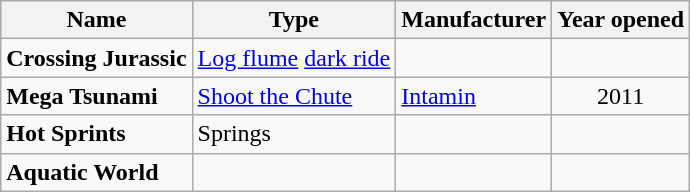<table class="wikitable sortable">
<tr>
<th>Name</th>
<th>Type</th>
<th>Manufacturer</th>
<th>Year opened</th>
</tr>
<tr>
<td><strong>Crossing Jurassic</strong></td>
<td><a href='#'>Log flume</a> <a href='#'>dark ride</a></td>
<td></td>
<td align="center"></td>
</tr>
<tr>
<td><strong>Mega Tsunami</strong></td>
<td><a href='#'>Shoot the Chute</a></td>
<td><a href='#'>Intamin</a></td>
<td align="center">2011</td>
</tr>
<tr>
<td><strong>Hot Sprints</strong></td>
<td>Springs</td>
<td></td>
<td></td>
</tr>
<tr>
<td><strong>Aquatic World</strong></td>
<td></td>
<td></td>
<td></td>
</tr>
</table>
